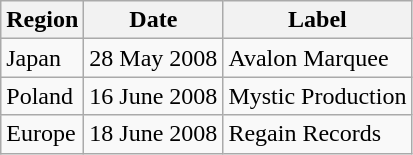<table class="wikitable plainrowheaders">
<tr>
<th scope="col">Region</th>
<th scope="col">Date</th>
<th scope="col">Label</th>
</tr>
<tr>
<td>Japan</td>
<td>28 May 2008</td>
<td>Avalon Marquee</td>
</tr>
<tr>
<td>Poland</td>
<td>16 June 2008</td>
<td>Mystic Production</td>
</tr>
<tr>
<td>Europe</td>
<td>18 June 2008</td>
<td>Regain Records</td>
</tr>
</table>
